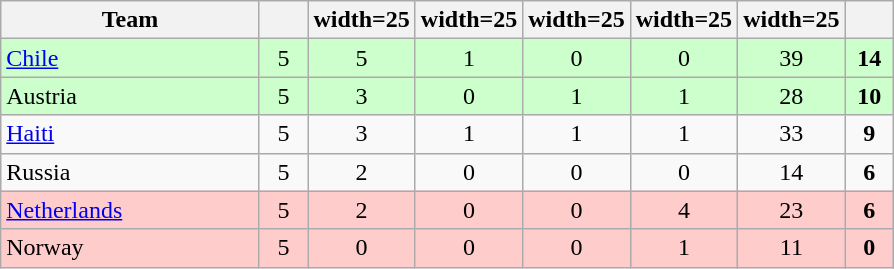<table class="wikitable sortable" style="text-align: center; ">
<tr>
<th width=165>Team</th>
<th width=25></th>
<th>width=25</th>
<th>width=25</th>
<th>width=25</th>
<th>width=25</th>
<th>width=25</th>
<th width=25></th>
</tr>
<tr style="background:#ccffcc;">
<td style="text-align:left;"> <a href='#'>Chile</a></td>
<td>5</td>
<td>5</td>
<td>1</td>
<td>0</td>
<td>0</td>
<td>39</td>
<td><strong>14</strong></td>
</tr>
<tr style="background:#ccffcc;">
<td style="text-align:left;"> Austria</td>
<td>5</td>
<td>3</td>
<td>0</td>
<td>1</td>
<td>1</td>
<td>28</td>
<td><strong>10</strong></td>
</tr>
<tr>
<td style="text-align:left;"> <a href='#'>Haiti</a></td>
<td>5</td>
<td>3</td>
<td>1</td>
<td>1</td>
<td>1</td>
<td>33</td>
<td><strong>9</strong></td>
</tr>
<tr>
<td style="text-align:left;"> Russia</td>
<td>5</td>
<td>2</td>
<td>0</td>
<td>0</td>
<td>0</td>
<td>14</td>
<td><strong>6</strong></td>
</tr>
<tr style="background:#FFCCCC;">
<td style="text-align:left;"> <a href='#'>Netherlands</a></td>
<td>5</td>
<td>2</td>
<td>0</td>
<td>0</td>
<td>4</td>
<td>23</td>
<td><strong>6</strong></td>
</tr>
<tr style="background:#FFCCCC;">
<td style="text-align:left;"> Norway</td>
<td>5</td>
<td>0</td>
<td>0</td>
<td>0</td>
<td>1</td>
<td>11</td>
<td><strong>0</strong></td>
</tr>
</table>
